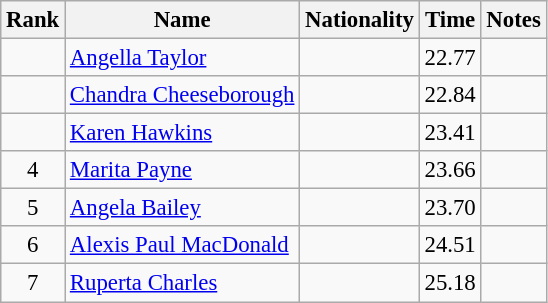<table class="wikitable sortable" style="text-align:center;font-size:95%">
<tr>
<th>Rank</th>
<th>Name</th>
<th>Nationality</th>
<th>Time</th>
<th>Notes</th>
</tr>
<tr>
<td></td>
<td align=left><a href='#'>Angella Taylor</a></td>
<td align=left></td>
<td>22.77</td>
<td></td>
</tr>
<tr>
<td></td>
<td align=left><a href='#'>Chandra Cheeseborough</a></td>
<td align=left></td>
<td>22.84</td>
<td></td>
</tr>
<tr>
<td></td>
<td align=left><a href='#'>Karen Hawkins</a></td>
<td align=left></td>
<td>23.41</td>
<td></td>
</tr>
<tr>
<td>4</td>
<td align=left><a href='#'>Marita Payne</a></td>
<td align=left></td>
<td>23.66</td>
<td></td>
</tr>
<tr>
<td>5</td>
<td align=left><a href='#'>Angela Bailey</a></td>
<td align=left></td>
<td>23.70</td>
<td></td>
</tr>
<tr>
<td>6</td>
<td align=left><a href='#'>Alexis Paul MacDonald</a></td>
<td align=left></td>
<td>24.51</td>
<td></td>
</tr>
<tr>
<td>7</td>
<td align=left><a href='#'>Ruperta Charles</a></td>
<td align=left></td>
<td>25.18</td>
<td></td>
</tr>
</table>
